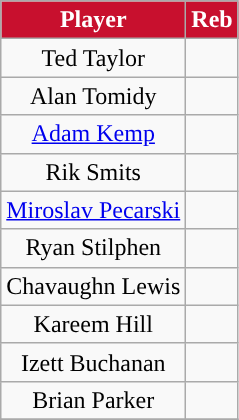<table class="wikitable sortable" style="text-align:center">
<tr>
<th style="background:#C8102E; color:#FFFFFF;">Player</th>
<th style="background:#C8102E; color:#FFFFFF;">Reb</th>
</tr>
<tr>
<td>Ted Taylor</td>
<td></td>
</tr>
<tr>
<td>Alan Tomidy</td>
<td></td>
</tr>
<tr>
<td><a href='#'>Adam Kemp</a></td>
<td></td>
</tr>
<tr>
<td>Rik Smits</td>
<td></td>
</tr>
<tr>
<td><a href='#'>Miroslav Pecarski</a></td>
<td></td>
</tr>
<tr>
<td>Ryan Stilphen</td>
<td></td>
</tr>
<tr>
<td>Chavaughn Lewis</td>
<td></td>
</tr>
<tr>
<td>Kareem Hill</td>
<td></td>
</tr>
<tr>
<td>Izett Buchanan</td>
<td></td>
</tr>
<tr>
<td>Brian Parker</td>
<td></td>
</tr>
<tr>
</tr>
</table>
